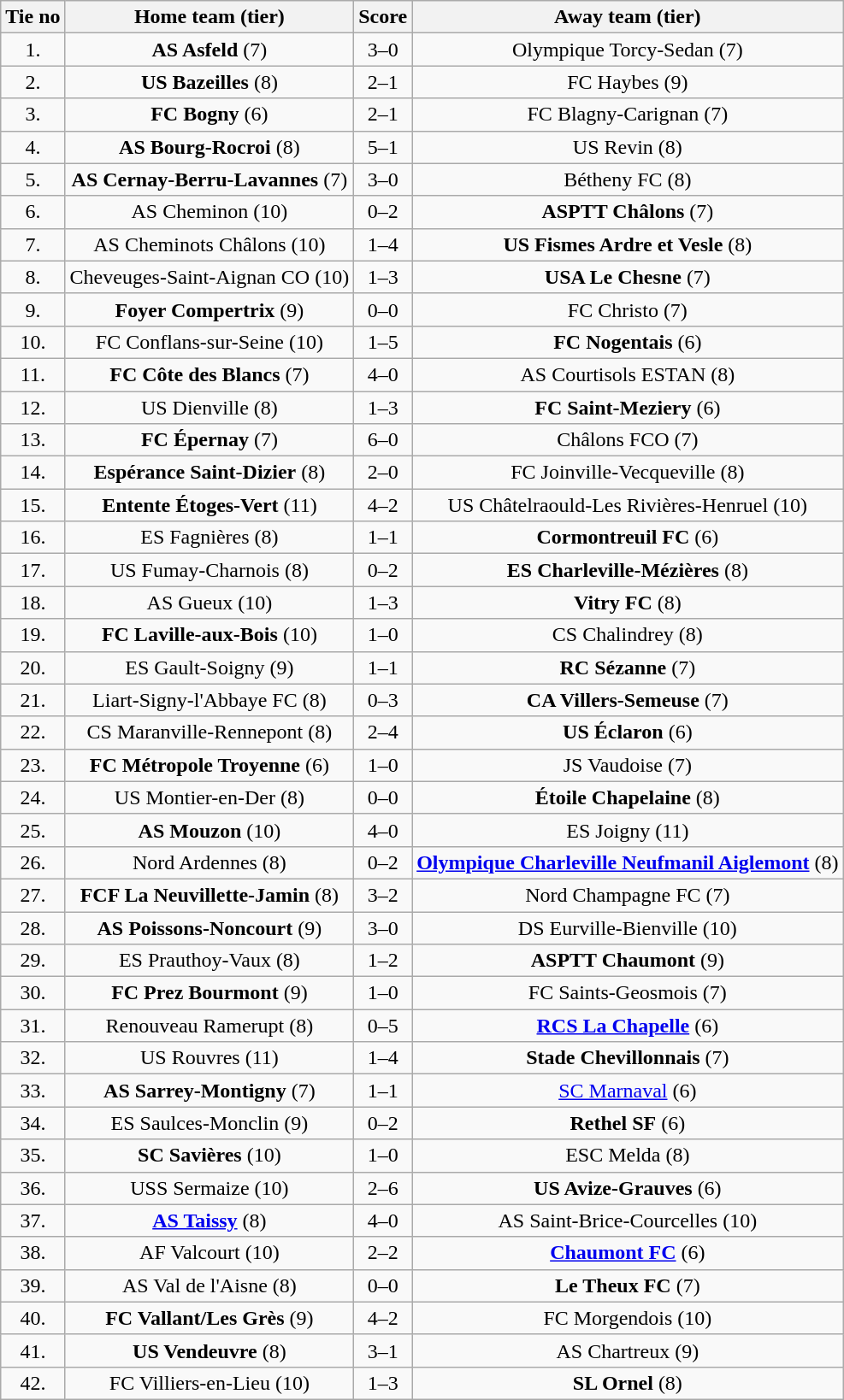<table class="wikitable" style="text-align: center">
<tr>
<th>Tie no</th>
<th>Home team (tier)</th>
<th>Score</th>
<th>Away team (tier)</th>
</tr>
<tr>
<td>1.</td>
<td><strong>AS Asfeld</strong> (7)</td>
<td>3–0</td>
<td>Olympique Torcy-Sedan (7)</td>
</tr>
<tr>
<td>2.</td>
<td><strong>US Bazeilles</strong> (8)</td>
<td>2–1</td>
<td>FC Haybes (9)</td>
</tr>
<tr>
<td>3.</td>
<td><strong>FC Bogny</strong> (6)</td>
<td>2–1</td>
<td>FC Blagny-Carignan (7)</td>
</tr>
<tr>
<td>4.</td>
<td><strong>AS Bourg-Rocroi</strong> (8)</td>
<td>5–1</td>
<td>US Revin (8)</td>
</tr>
<tr>
<td>5.</td>
<td><strong>AS Cernay-Berru-Lavannes</strong> (7)</td>
<td>3–0</td>
<td>Bétheny FC (8)</td>
</tr>
<tr>
<td>6.</td>
<td>AS Cheminon (10)</td>
<td>0–2</td>
<td><strong>ASPTT Châlons</strong> (7)</td>
</tr>
<tr>
<td>7.</td>
<td>AS Cheminots Châlons (10)</td>
<td>1–4</td>
<td><strong>US Fismes Ardre et Vesle</strong> (8)</td>
</tr>
<tr>
<td>8.</td>
<td>Cheveuges-Saint-Aignan CO (10)</td>
<td>1–3</td>
<td><strong>USA Le Chesne</strong> (7)</td>
</tr>
<tr>
<td>9.</td>
<td><strong>Foyer Compertrix</strong> (9)</td>
<td>0–0 </td>
<td>FC Christo (7)</td>
</tr>
<tr>
<td>10.</td>
<td>FC Conflans-sur-Seine (10)</td>
<td>1–5</td>
<td><strong>FC Nogentais</strong> (6)</td>
</tr>
<tr>
<td>11.</td>
<td><strong>FC Côte des Blancs</strong> (7)</td>
<td>4–0</td>
<td>AS Courtisols ESTAN (8)</td>
</tr>
<tr>
<td>12.</td>
<td>US Dienville (8)</td>
<td>1–3</td>
<td><strong>FC Saint-Meziery</strong> (6)</td>
</tr>
<tr>
<td>13.</td>
<td><strong>FC Épernay</strong> (7)</td>
<td>6–0</td>
<td>Châlons FCO (7)</td>
</tr>
<tr>
<td>14.</td>
<td><strong>Espérance Saint-Dizier</strong> (8)</td>
<td>2–0</td>
<td>FC Joinville-Vecqueville (8)</td>
</tr>
<tr>
<td>15.</td>
<td><strong>Entente Étoges-Vert</strong> (11)</td>
<td>4–2</td>
<td>US Châtelraould-Les Rivières-Henruel (10)</td>
</tr>
<tr>
<td>16.</td>
<td>ES Fagnières (8)</td>
<td>1–1 </td>
<td><strong>Cormontreuil FC</strong> (6)</td>
</tr>
<tr>
<td>17.</td>
<td>US Fumay-Charnois (8)</td>
<td>0–2</td>
<td><strong>ES Charleville-Mézières</strong> (8)</td>
</tr>
<tr>
<td>18.</td>
<td>AS Gueux (10)</td>
<td>1–3</td>
<td><strong>Vitry FC</strong> (8)</td>
</tr>
<tr>
<td>19.</td>
<td><strong>FC Laville-aux-Bois</strong> (10)</td>
<td>1–0</td>
<td>CS Chalindrey (8)</td>
</tr>
<tr>
<td>20.</td>
<td>ES Gault-Soigny (9)</td>
<td>1–1 </td>
<td><strong>RC Sézanne</strong> (7)</td>
</tr>
<tr>
<td>21.</td>
<td>Liart-Signy-l'Abbaye FC (8)</td>
<td>0–3</td>
<td><strong>CA Villers-Semeuse</strong> (7)</td>
</tr>
<tr>
<td>22.</td>
<td>CS Maranville-Rennepont (8)</td>
<td>2–4</td>
<td><strong>US Éclaron</strong> (6)</td>
</tr>
<tr>
<td>23.</td>
<td><strong>FC Métropole Troyenne</strong> (6)</td>
<td>1–0</td>
<td>JS Vaudoise (7)</td>
</tr>
<tr>
<td>24.</td>
<td>US Montier-en-Der (8)</td>
<td>0–0 </td>
<td><strong>Étoile Chapelaine</strong> (8)</td>
</tr>
<tr>
<td>25.</td>
<td><strong>AS Mouzon</strong> (10)</td>
<td>4–0</td>
<td>ES Joigny (11)</td>
</tr>
<tr>
<td>26.</td>
<td>Nord Ardennes (8)</td>
<td>0–2</td>
<td><strong><a href='#'>Olympique Charleville Neufmanil Aiglemont</a></strong> (8)</td>
</tr>
<tr>
<td>27.</td>
<td><strong>FCF La Neuvillette-Jamin</strong> (8)</td>
<td>3–2</td>
<td>Nord Champagne FC (7)</td>
</tr>
<tr>
<td>28.</td>
<td><strong>AS Poissons-Noncourt</strong> (9)</td>
<td>3–0</td>
<td>DS Eurville-Bienville (10)</td>
</tr>
<tr>
<td>29.</td>
<td>ES Prauthoy-Vaux (8)</td>
<td>1–2</td>
<td><strong>ASPTT Chaumont</strong> (9)</td>
</tr>
<tr>
<td>30.</td>
<td><strong>FC Prez Bourmont</strong> (9)</td>
<td>1–0</td>
<td>FC Saints-Geosmois (7)</td>
</tr>
<tr>
<td>31.</td>
<td>Renouveau Ramerupt (8)</td>
<td>0–5</td>
<td><strong><a href='#'>RCS La Chapelle</a></strong> (6)</td>
</tr>
<tr>
<td>32.</td>
<td>US Rouvres (11)</td>
<td>1–4</td>
<td><strong>Stade Chevillonnais</strong> (7)</td>
</tr>
<tr>
<td>33.</td>
<td><strong>AS Sarrey-Montigny</strong> (7)</td>
<td>1–1 </td>
<td><a href='#'>SC Marnaval</a> (6)</td>
</tr>
<tr>
<td>34.</td>
<td>ES Saulces-Monclin (9)</td>
<td>0–2</td>
<td><strong>Rethel SF</strong> (6)</td>
</tr>
<tr>
<td>35.</td>
<td><strong>SC Savières</strong> (10)</td>
<td>1–0</td>
<td>ESC Melda (8)</td>
</tr>
<tr>
<td>36.</td>
<td>USS Sermaize (10)</td>
<td>2–6</td>
<td><strong>US Avize-Grauves</strong> (6)</td>
</tr>
<tr>
<td>37.</td>
<td><strong><a href='#'>AS Taissy</a></strong> (8)</td>
<td>4–0</td>
<td>AS Saint-Brice-Courcelles (10)</td>
</tr>
<tr>
<td>38.</td>
<td>AF Valcourt (10)</td>
<td>2–2 </td>
<td><strong><a href='#'>Chaumont FC</a></strong> (6)</td>
</tr>
<tr>
<td>39.</td>
<td>AS Val de l'Aisne (8)</td>
<td>0–0 </td>
<td><strong>Le Theux FC</strong> (7)</td>
</tr>
<tr>
<td>40.</td>
<td><strong>FC Vallant/Les Grès</strong> (9)</td>
<td>4–2</td>
<td>FC Morgendois (10)</td>
</tr>
<tr>
<td>41.</td>
<td><strong>US Vendeuvre</strong> (8)</td>
<td>3–1</td>
<td>AS Chartreux (9)</td>
</tr>
<tr>
<td>42.</td>
<td>FC Villiers-en-Lieu (10)</td>
<td>1–3</td>
<td><strong>SL Ornel</strong> (8)</td>
</tr>
</table>
